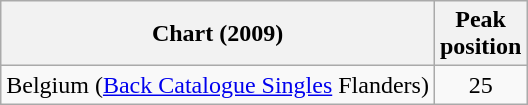<table class="wikitable">
<tr>
<th>Chart (2009)</th>
<th>Peak<br>position</th>
</tr>
<tr>
<td>Belgium (<a href='#'>Back Catalogue Singles</a> Flanders)</td>
<td align=center>25</td>
</tr>
</table>
